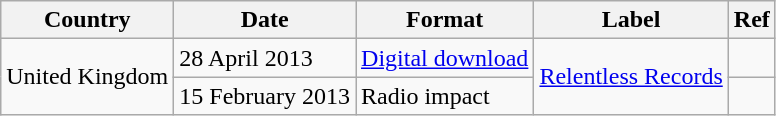<table class="wikitable plainrowheaders">
<tr>
<th scope="col">Country</th>
<th scope="col">Date</th>
<th scope="col">Format</th>
<th scope="col">Label</th>
<th scope="col">Ref</th>
</tr>
<tr>
<td rowspan="2">United Kingdom</td>
<td>28 April 2013</td>
<td rowspan="1"><a href='#'>Digital download</a></td>
<td rowspan="2"><a href='#'>Relentless Records</a></td>
<td></td>
</tr>
<tr>
<td>15 February 2013</td>
<td>Radio impact</td>
<td></td>
</tr>
</table>
